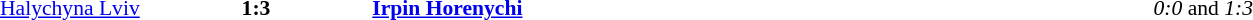<table width=100% cellspacing=1>
<tr>
<th width=20%></th>
<th width=12%></th>
<th width=20%></th>
<th></th>
</tr>
<tr style=font-size:90%>
<td align=right><a href='#'>Halychyna Lviv</a></td>
<td align=center><strong>1:3</strong></td>
<td><strong><a href='#'>Irpin Horenychi</a></strong></td>
<td align=center><em>0:0</em> and <em>1:3</em></td>
</tr>
</table>
